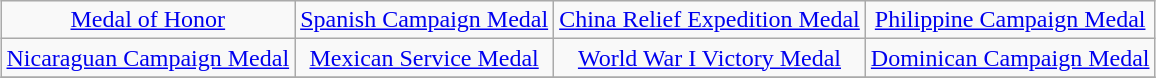<table class="wikitable" style="margin:1em auto; text-align:center;">
<tr>
<td><a href='#'>Medal of Honor</a></td>
<td><a href='#'>Spanish Campaign Medal</a></td>
<td><a href='#'>China Relief Expedition Medal</a></td>
<td><a href='#'>Philippine Campaign Medal</a></td>
</tr>
<tr>
<td><a href='#'>Nicaraguan Campaign Medal</a></td>
<td><a href='#'>Mexican Service Medal</a></td>
<td><a href='#'>World War I Victory Medal</a></td>
<td><a href='#'>Dominican Campaign Medal</a></td>
</tr>
<tr>
</tr>
</table>
